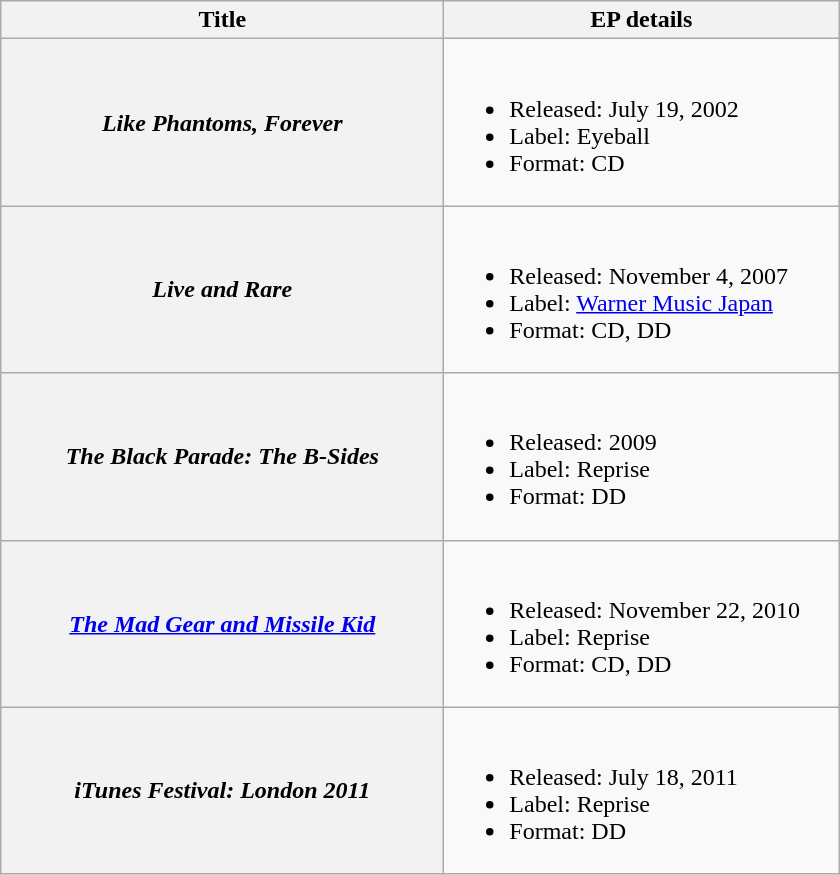<table class="wikitable plainrowheaders">
<tr>
<th style="width:18em;">Title</th>
<th style="width:16em;">EP details</th>
</tr>
<tr>
<th scope="row"><em>Like Phantoms, Forever</em></th>
<td><br><ul><li>Released: July 19, 2002</li><li>Label: Eyeball</li><li>Format: CD</li></ul></td>
</tr>
<tr>
<th scope="row"><em>Live and Rare</em></th>
<td><br><ul><li>Released: November 4, 2007</li><li>Label: <a href='#'>Warner Music Japan</a></li><li>Format: CD, DD</li></ul></td>
</tr>
<tr>
<th scope="row"><em>The Black Parade: The B-Sides</em></th>
<td><br><ul><li>Released: 2009</li><li>Label: Reprise</li><li>Format: DD</li></ul></td>
</tr>
<tr>
<th scope="row"><em><a href='#'>The Mad Gear and Missile Kid</a></em></th>
<td><br><ul><li>Released: November 22, 2010</li><li>Label: Reprise</li><li>Format: CD, DD</li></ul></td>
</tr>
<tr>
<th scope="row"><em>iTunes Festival: London 2011</em></th>
<td><br><ul><li>Released: July 18, 2011</li><li>Label: Reprise</li><li>Format: DD</li></ul></td>
</tr>
</table>
